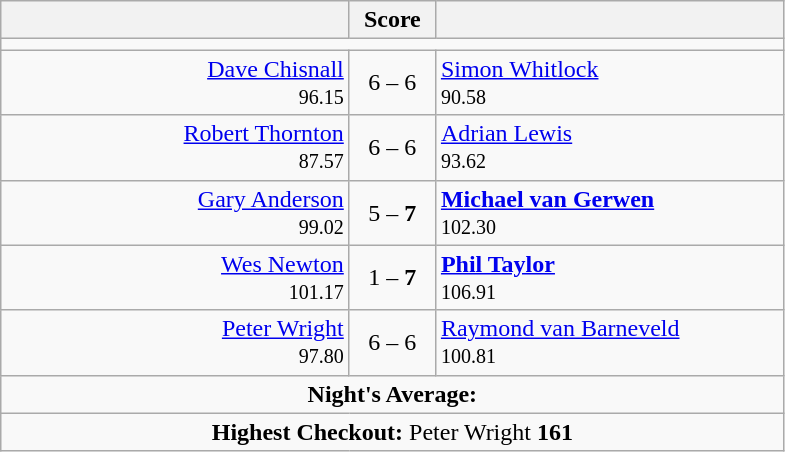<table class=wikitable style="text-align:center">
<tr>
<th width=225></th>
<th width=50>Score</th>
<th width=225></th>
</tr>
<tr align=centre>
<td colspan="3"></td>
</tr>
<tr align=left>
<td align=right><a href='#'>Dave Chisnall</a>  <br><small><span>96.15</span></small></td>
<td align=center>6 – 6</td>
<td> <a href='#'>Simon Whitlock</a> <br><small><span>90.58</span></small></td>
</tr>
<tr align=left>
<td align=right><a href='#'>Robert Thornton</a>  <br><small><span>87.57</span></small></td>
<td align=center>6 – 6</td>
<td> <a href='#'>Adrian Lewis</a> <br><small><span>93.62</span></small></td>
</tr>
<tr align=left>
<td align=right><a href='#'>Gary Anderson</a>  <br><small><span>99.02</span></small></td>
<td align=center>5 – <strong>7</strong></td>
<td> <strong><a href='#'>Michael van Gerwen</a></strong> <br><small><span>102.30</span></small></td>
</tr>
<tr align=left>
<td align=right><a href='#'>Wes Newton</a>  <br><small><span>101.17</span></small></td>
<td align=center>1 – <strong>7</strong></td>
<td> <strong><a href='#'>Phil Taylor</a></strong> <br><small><span>106.91</span></small></td>
</tr>
<tr align=left>
<td align=right><a href='#'>Peter Wright</a>  <br><small><span>97.80</span></small></td>
<td align=center>6 – 6</td>
<td> <a href='#'>Raymond van Barneveld</a> <br><small><span>100.81</span></small></td>
</tr>
<tr align=center>
<td colspan="3"><strong>Night's Average:</strong> </td>
</tr>
<tr align=center>
<td colspan="3"><strong>Highest Checkout:</strong> Peter Wright <strong>161</strong></td>
</tr>
</table>
